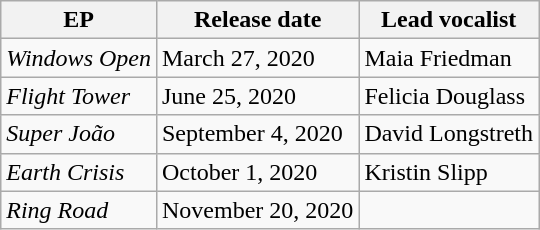<table class="wikitable sortable">
<tr>
<th>EP</th>
<th>Release date</th>
<th>Lead vocalist</th>
</tr>
<tr>
<td><em>Windows Open</em></td>
<td>March 27, 2020</td>
<td>Maia Friedman</td>
</tr>
<tr>
<td><em>Flight Tower</em></td>
<td>June 25, 2020</td>
<td>Felicia Douglass</td>
</tr>
<tr>
<td><em>Super João</em></td>
<td>September 4, 2020</td>
<td>David Longstreth</td>
</tr>
<tr>
<td><em>Earth Crisis</em></td>
<td>October 1, 2020</td>
<td>Kristin Slipp</td>
</tr>
<tr>
<td><em>Ring Road</em></td>
<td>November 20, 2020</td>
<td></td>
</tr>
</table>
